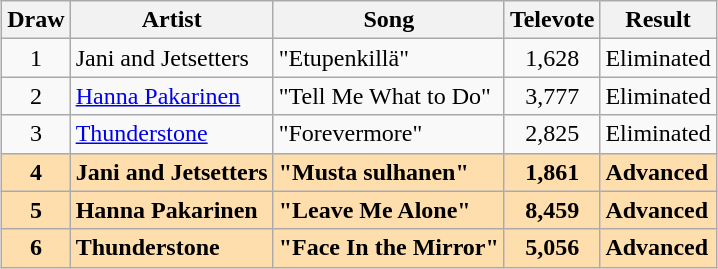<table class="sortable wikitable" style="margin: 1em auto 1em auto; text-align:center">
<tr>
<th>Draw</th>
<th>Artist</th>
<th>Song</th>
<th>Televote</th>
<th>Result</th>
</tr>
<tr>
<td>1</td>
<td align="left">Jani and Jetsetters</td>
<td align="left">"Etupenkillä"</td>
<td>1,628</td>
<td align="left">Eliminated</td>
</tr>
<tr>
<td>2</td>
<td align="left"><a href='#'>Hanna Pakarinen</a></td>
<td align="left">"Tell Me What to Do"</td>
<td>3,777</td>
<td align="left">Eliminated</td>
</tr>
<tr>
<td>3</td>
<td align="left"><a href='#'>Thunderstone</a></td>
<td align="left">"Forevermore"</td>
<td>2,825</td>
<td align="left">Eliminated</td>
</tr>
<tr style="font-weight:bold; background: navajowhite;">
<td>4</td>
<td align="left">Jani and Jetsetters</td>
<td align="left">"Musta sulhanen"</td>
<td>1,861</td>
<td align="left">Advanced</td>
</tr>
<tr style="font-weight:bold; background: navajowhite;">
<td>5</td>
<td align="left">Hanna Pakarinen</td>
<td align="left">"Leave Me Alone"</td>
<td>8,459</td>
<td align="left">Advanced</td>
</tr>
<tr style="font-weight:bold; background: navajowhite;">
<td>6</td>
<td align="left">Thunderstone</td>
<td align="left">"Face In the Mirror"</td>
<td>5,056</td>
<td align="left">Advanced</td>
</tr>
</table>
